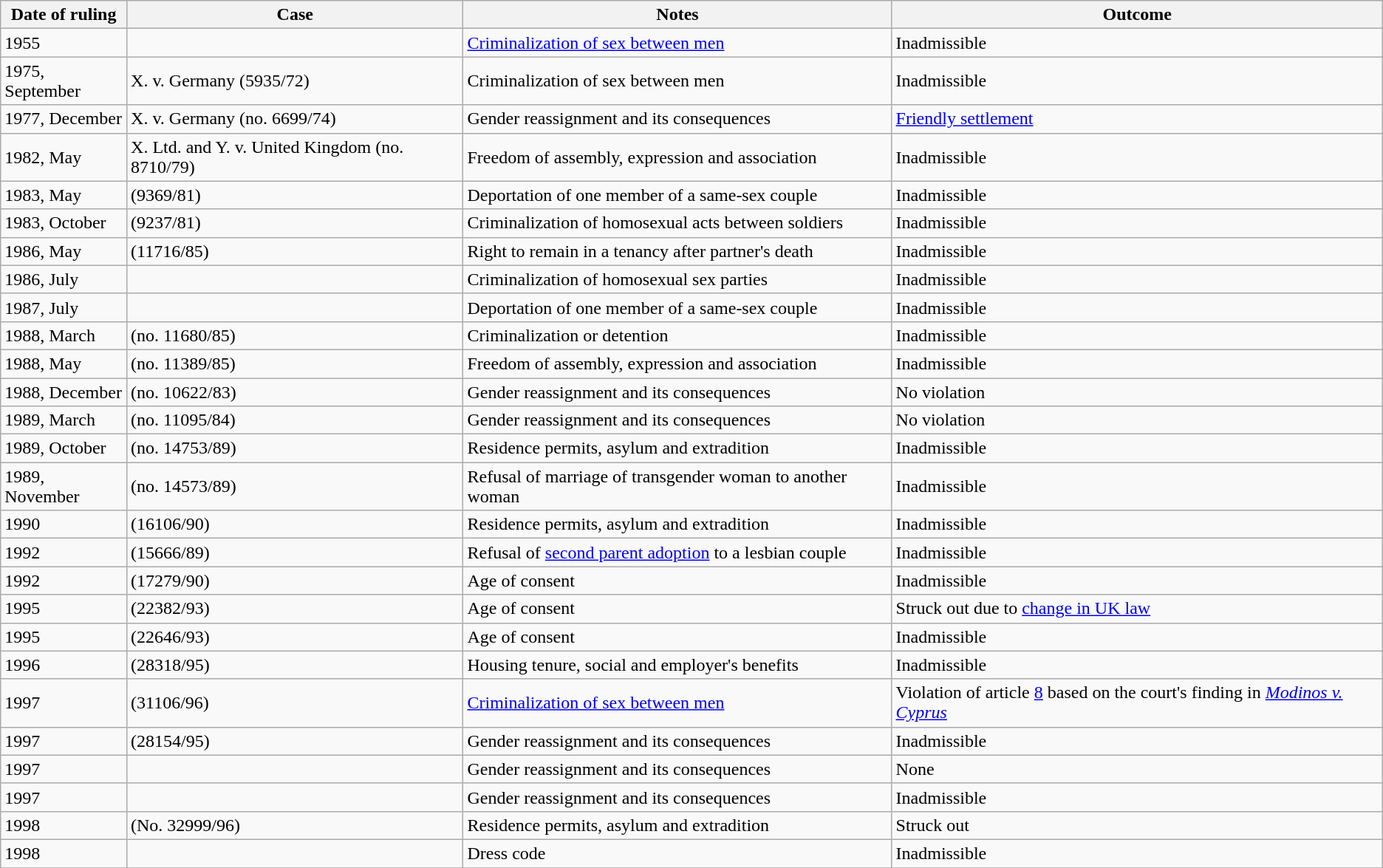<table class="wikitable sortable">
<tr>
<th>Date of ruling</th>
<th>Case</th>
<th>Notes</th>
<th>Outcome</th>
</tr>
<tr>
<td>1955</td>
<td></td>
<td><a href='#'>Criminalization of sex between men</a></td>
<td>Inadmissible</td>
</tr>
<tr>
<td>1975, September</td>
<td>X. v. Germany (5935/72)</td>
<td>Criminalization of sex between men</td>
<td>Inadmissible</td>
</tr>
<tr>
<td>1977, December</td>
<td>X. v. Germany (no. 6699/74)</td>
<td>Gender reassignment and its consequences</td>
<td><a href='#'>Friendly settlement</a></td>
</tr>
<tr>
<td>1982, May</td>
<td>X. Ltd. and Y. v. United Kingdom (no. 8710/79)</td>
<td>Freedom of assembly, expression and association</td>
<td>Inadmissible</td>
</tr>
<tr>
<td>1983, May</td>
<td> (9369/81)</td>
<td>Deportation of one member of a same-sex couple</td>
<td>Inadmissible</td>
</tr>
<tr>
<td>1983, October</td>
<td> (9237/81)</td>
<td>Criminalization of homosexual acts between soldiers</td>
<td>Inadmissible</td>
</tr>
<tr>
<td>1986, May</td>
<td> (11716/85)</td>
<td>Right to remain in a tenancy after partner's death</td>
<td>Inadmissible</td>
</tr>
<tr>
<td>1986, July</td>
<td></td>
<td>Criminalization of homosexual sex parties</td>
<td>Inadmissible</td>
</tr>
<tr>
<td>1987, July</td>
<td></td>
<td>Deportation of one member of a same-sex couple</td>
<td>Inadmissible</td>
</tr>
<tr>
<td>1988, March</td>
<td> (no. 11680/85)</td>
<td>Criminalization or detention</td>
<td>Inadmissible</td>
</tr>
<tr>
<td>1988, May</td>
<td> (no. 11389/85)</td>
<td>Freedom of assembly, expression and association</td>
<td>Inadmissible</td>
</tr>
<tr>
<td>1988, December</td>
<td> (no. 10622/83)</td>
<td>Gender reassignment and its consequences</td>
<td>No violation</td>
</tr>
<tr>
<td>1989, March</td>
<td> (no. 11095/84)</td>
<td>Gender reassignment and its consequences</td>
<td>No violation</td>
</tr>
<tr>
<td>1989, October</td>
<td> (no. 14753/89)</td>
<td>Residence permits, asylum and extradition</td>
<td>Inadmissible</td>
</tr>
<tr>
<td>1989, November</td>
<td> (no. 14573/89)</td>
<td>Refusal of marriage of transgender woman to another woman</td>
<td>Inadmissible</td>
</tr>
<tr>
<td>1990</td>
<td> (16106/90)</td>
<td>Residence permits, asylum and extradition</td>
<td>Inadmissible</td>
</tr>
<tr>
<td>1992</td>
<td> (15666/89)</td>
<td>Refusal of <a href='#'>second parent adoption</a> to a lesbian couple</td>
<td>Inadmissible</td>
</tr>
<tr>
<td>1992</td>
<td> (17279/90)</td>
<td>Age of consent</td>
<td>Inadmissible</td>
</tr>
<tr>
<td>1995</td>
<td> (22382/93)</td>
<td>Age of consent</td>
<td>Struck out due to <a href='#'>change in UK law</a></td>
</tr>
<tr>
<td>1995</td>
<td> (22646/93)</td>
<td>Age of consent</td>
<td>Inadmissible</td>
</tr>
<tr>
<td>1996</td>
<td> (28318/95)</td>
<td>Housing tenure, social and employer's benefits</td>
<td>Inadmissible</td>
</tr>
<tr>
<td>1997</td>
<td> (31106/96)</td>
<td><a href='#'>Criminalization of sex between men</a></td>
<td>Violation of article <a href='#'>8</a> based on the court's finding in <em><a href='#'>Modinos v. Cyprus</a></em></td>
</tr>
<tr>
<td>1997</td>
<td> (28154/95)</td>
<td>Gender reassignment and its consequences</td>
<td>Inadmissible</td>
</tr>
<tr>
<td>1997</td>
<td></td>
<td>Gender reassignment and its consequences</td>
<td>None</td>
</tr>
<tr>
<td>1997</td>
<td></td>
<td>Gender reassignment and its consequences</td>
<td>Inadmissible</td>
</tr>
<tr>
<td>1998</td>
<td> (No. 32999/96)</td>
<td>Residence permits, asylum and extradition</td>
<td>Struck out</td>
</tr>
<tr>
<td>1998</td>
<td></td>
<td>Dress code</td>
<td>Inadmissible</td>
</tr>
<tr>
</tr>
</table>
